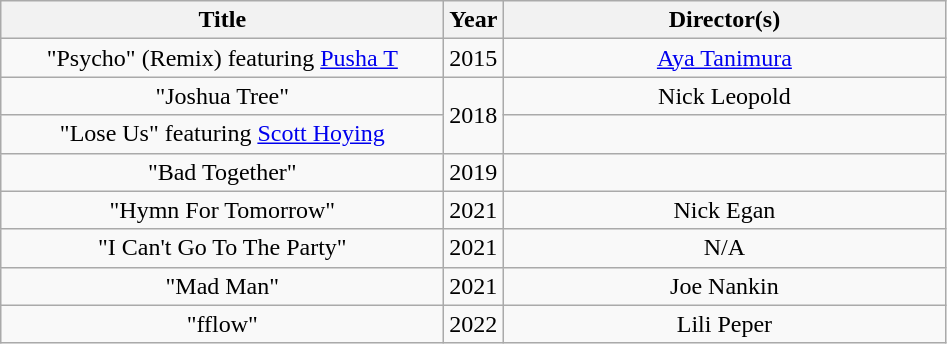<table class="wikitable plainrowheaders" style="text-align:center;">
<tr>
<th scope="col" style="width:18em;">Title</th>
<th scope="col">Year</th>
<th scope="col" style="width:18em;">Director(s)</th>
</tr>
<tr>
<td scope="row">"Psycho" (Remix) featuring <a href='#'>Pusha T</a></td>
<td>2015</td>
<td><a href='#'>Aya Tanimura</a></td>
</tr>
<tr>
<td scope="row">"Joshua Tree"</td>
<td rowspan="2">2018</td>
<td>Nick Leopold</td>
</tr>
<tr>
<td scope="row">"Lose Us" featuring <a href='#'>Scott Hoying</a></td>
<td></td>
</tr>
<tr>
<td scope="row">"Bad Together"</td>
<td>2019</td>
<td></td>
</tr>
<tr>
<td>"Hymn For Tomorrow"</td>
<td>2021</td>
<td>Nick Egan</td>
</tr>
<tr>
<td>"I Can't Go To The Party"</td>
<td>2021</td>
<td>N/A</td>
</tr>
<tr>
<td>"Mad Man"</td>
<td>2021</td>
<td>Joe Nankin</td>
</tr>
<tr>
<td>"fflow"</td>
<td>2022</td>
<td>Lili Peper</td>
</tr>
</table>
